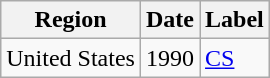<table class="wikitable">
<tr>
<th>Region</th>
<th>Date</th>
<th>Label</th>
</tr>
<tr>
<td>United States</td>
<td>1990</td>
<td><a href='#'>CS</a></td>
</tr>
</table>
